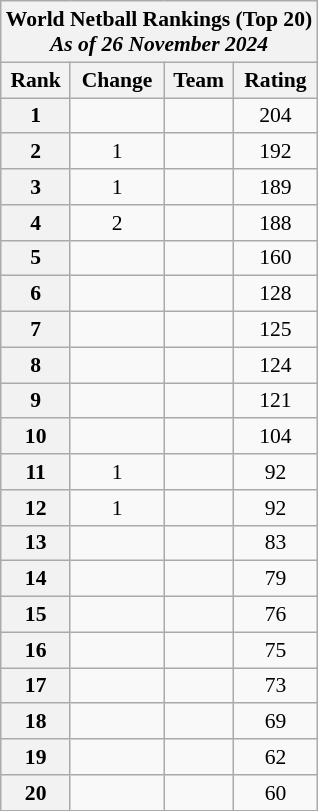<table class="wikitable" style="font-size:90%;margin:auto;">
<tr>
<th colspan=4 style=text-align:center;>World Netball Rankings (Top 20)<br><em>As of 26 November 2024</em></th>
</tr>
<tr>
<th>Rank</th>
<th>Change</th>
<th>Team</th>
<th>Rating</th>
</tr>
<tr>
<th>1</th>
<td align=center></td>
<td align=left></td>
<td align=center>204</td>
</tr>
<tr>
<th>2</th>
<td align=center>1</td>
<td align=left></td>
<td align=center>192</td>
</tr>
<tr>
<th>3</th>
<td align=center>1</td>
<td align=left></td>
<td align=center>189</td>
</tr>
<tr>
<th>4</th>
<td align=center>2</td>
<td align=left></td>
<td align=center>188</td>
</tr>
<tr>
<th>5</th>
<td align=center></td>
<td align=left></td>
<td align=center>160</td>
</tr>
<tr>
<th>6</th>
<td align=center></td>
<td align="left"></td>
<td align=center>128</td>
</tr>
<tr>
<th>7</th>
<td align=center></td>
<td align="left"></td>
<td align=center>125</td>
</tr>
<tr>
<th>8</th>
<td align=center></td>
<td align="left"></td>
<td align=center>124</td>
</tr>
<tr>
<th>9</th>
<td align=center></td>
<td align=left></td>
<td align=center>121</td>
</tr>
<tr>
<th>10</th>
<td align=center></td>
<td align=left></td>
<td align=center>104</td>
</tr>
<tr>
<th>11</th>
<td align=center>1</td>
<td align="left"></td>
<td align=center>92</td>
</tr>
<tr>
<th>12</th>
<td align=center>1</td>
<td align=left></td>
<td align=center>92</td>
</tr>
<tr>
<th>13</th>
<td align=center></td>
<td align="left"></td>
<td align=center>83</td>
</tr>
<tr>
<th>14</th>
<td align=center></td>
<td align="left"></td>
<td align=center>79</td>
</tr>
<tr>
<th>15</th>
<td align=center></td>
<td align="left"></td>
<td align=center>76</td>
</tr>
<tr>
<th>16</th>
<td align=center></td>
<td align="left"></td>
<td align=center>75</td>
</tr>
<tr>
<th>17</th>
<td align=center></td>
<td align="left"></td>
<td align=center>73</td>
</tr>
<tr>
<th>18</th>
<td align=center></td>
<td align="left"></td>
<td align=center>69</td>
</tr>
<tr>
<th>19</th>
<td align=center></td>
<td align="left"></td>
<td align=center>62</td>
</tr>
<tr>
<th>20</th>
<td align=center></td>
<td align="left"></td>
<td align=center>60</td>
</tr>
</table>
